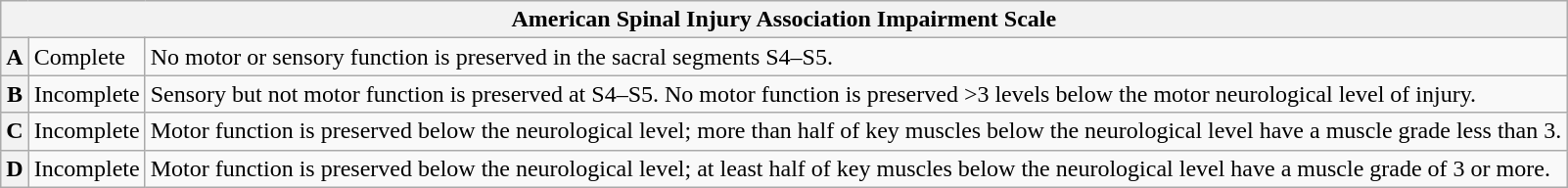<table class="wikitable">
<tr>
<th colspan = 3>American Spinal Injury Association Impairment Scale</th>
</tr>
<tr>
<th>A</th>
<td>Complete</td>
<td>No motor or sensory function is preserved in the sacral segments S4–S5.</td>
</tr>
<tr>
<th>B</th>
<td>Incomplete</td>
<td>Sensory but not motor function is preserved at S4–S5. No motor function is preserved >3 levels below the motor neurological level of injury.</td>
</tr>
<tr>
<th>C</th>
<td>Incomplete</td>
<td>Motor function is preserved below the neurological level; more than half of key muscles below the neurological level have a muscle grade less than 3.</td>
</tr>
<tr>
<th>D</th>
<td>Incomplete</td>
<td>Motor function is preserved below the neurological level; at least half of key muscles below the neurological level have a muscle grade of 3 or more.</td>
</tr>
</table>
